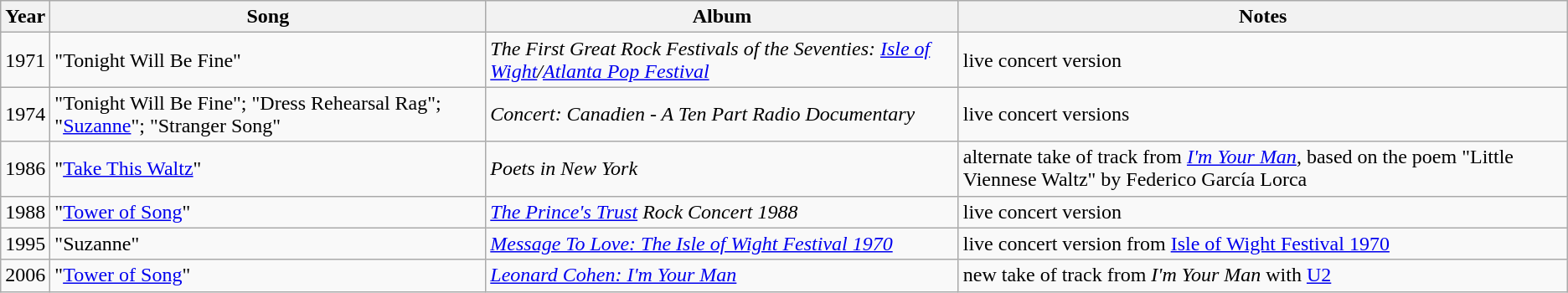<table class="wikitable">
<tr>
<th>Year</th>
<th>Song</th>
<th>Album</th>
<th>Notes</th>
</tr>
<tr>
<td>1971</td>
<td>"Tonight Will Be Fine"</td>
<td><em>The First Great Rock Festivals of the Seventies: <a href='#'>Isle of Wight</a>/<a href='#'>Atlanta Pop Festival</a></em></td>
<td>live concert version</td>
</tr>
<tr>
<td>1974</td>
<td>"Tonight Will Be Fine"; "Dress Rehearsal Rag"; "<a href='#'>Suzanne</a>"; "Stranger Song"</td>
<td><em>Concert: Canadien - A Ten Part Radio Documentary</em></td>
<td>live concert versions</td>
</tr>
<tr>
<td>1986</td>
<td>"<a href='#'>Take This Waltz</a>"</td>
<td><em>Poets in New York</em></td>
<td>alternate take of track from <em><a href='#'>I'm Your Man</a></em>, based on the poem "Little Viennese Waltz" by Federico García Lorca</td>
</tr>
<tr>
<td>1988</td>
<td>"<a href='#'>Tower of Song</a>"</td>
<td><em><a href='#'>The Prince's Trust</a> Rock Concert 1988</em></td>
<td>live concert version</td>
</tr>
<tr>
<td>1995</td>
<td>"Suzanne"</td>
<td><em><a href='#'>Message To Love: The Isle of Wight Festival 1970</a></em></td>
<td>live concert version from <a href='#'>Isle of Wight Festival 1970</a></td>
</tr>
<tr>
<td>2006</td>
<td>"<a href='#'>Tower of Song</a>"</td>
<td><em><a href='#'>Leonard Cohen: I'm Your Man</a></em></td>
<td>new take of track from <em>I'm Your Man</em> with <a href='#'>U2</a></td>
</tr>
</table>
